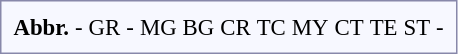<table style="border:1px solid #8888aa; background-color:#f7f8ff; padding:5px; font-size:95%; margin: 0px 12px 12px 0px;">
<tr style="text-align:center;">
<th>Abbr.</th>
<td colspan=2>-</td>
<td colspan=2>GR</td>
<td colspan=2>-</td>
<td colspan=2>MG</td>
<td colspan=2>BG</td>
<td colspan=2>CR</td>
<td colspan=2>TC</td>
<td colspan=2>MY</td>
<td colspan=2>CT</td>
<td colspan=3>TE</td>
<td colspan=3>ST</td>
<td colspan=12>-</td>
</tr>
</table>
